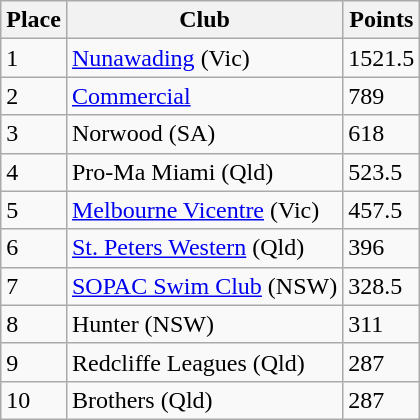<table class="wikitable sortable">
<tr>
<th>Place</th>
<th>Club</th>
<th>Points</th>
</tr>
<tr>
<td>1</td>
<td><a href='#'>Nunawading</a> (Vic)</td>
<td>1521.5</td>
</tr>
<tr>
<td>2</td>
<td><a href='#'>Commercial</a></td>
<td>789</td>
</tr>
<tr>
<td>3</td>
<td>Norwood (SA)</td>
<td>618</td>
</tr>
<tr>
<td>4</td>
<td>Pro-Ma Miami (Qld)</td>
<td>523.5</td>
</tr>
<tr>
<td>5</td>
<td><a href='#'>Melbourne Vicentre</a> (Vic)</td>
<td>457.5</td>
</tr>
<tr>
<td>6</td>
<td><a href='#'>St. Peters Western</a> (Qld)</td>
<td>396</td>
</tr>
<tr>
<td>7</td>
<td><a href='#'>SOPAC Swim Club</a> (NSW)</td>
<td>328.5</td>
</tr>
<tr>
<td>8</td>
<td>Hunter (NSW)</td>
<td>311</td>
</tr>
<tr>
<td>9</td>
<td>Redcliffe Leagues (Qld)</td>
<td>287</td>
</tr>
<tr>
<td>10</td>
<td>Brothers (Qld)</td>
<td>287</td>
</tr>
</table>
